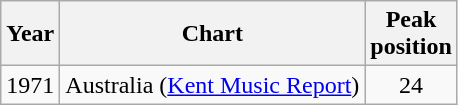<table class="wikitable">
<tr>
<th>Year</th>
<th>Chart</th>
<th>Peak<br>position</th>
</tr>
<tr>
<td align="center">1971</td>
<td align="center">Australia (<a href='#'>Kent Music Report</a>)</td>
<td align="center">24</td>
</tr>
</table>
